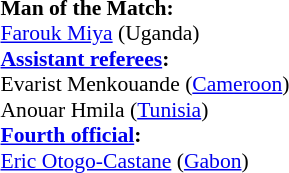<table width=50% style="font-size:90%">
<tr>
<td><br><strong>Man of the Match:</strong>
<br><a href='#'>Farouk Miya</a> (Uganda)<br><strong><a href='#'>Assistant referees</a>:</strong>
<br>Evarist Menkouande (<a href='#'>Cameroon</a>)
<br>Anouar Hmila (<a href='#'>Tunisia</a>)
<br><strong><a href='#'>Fourth official</a>:</strong>
<br><a href='#'>Eric Otogo-Castane</a> (<a href='#'>Gabon</a>)</td>
</tr>
</table>
